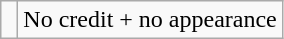<table class="wikitable">
<tr>
<td> </td>
<td>No credit + no appearance</td>
</tr>
</table>
